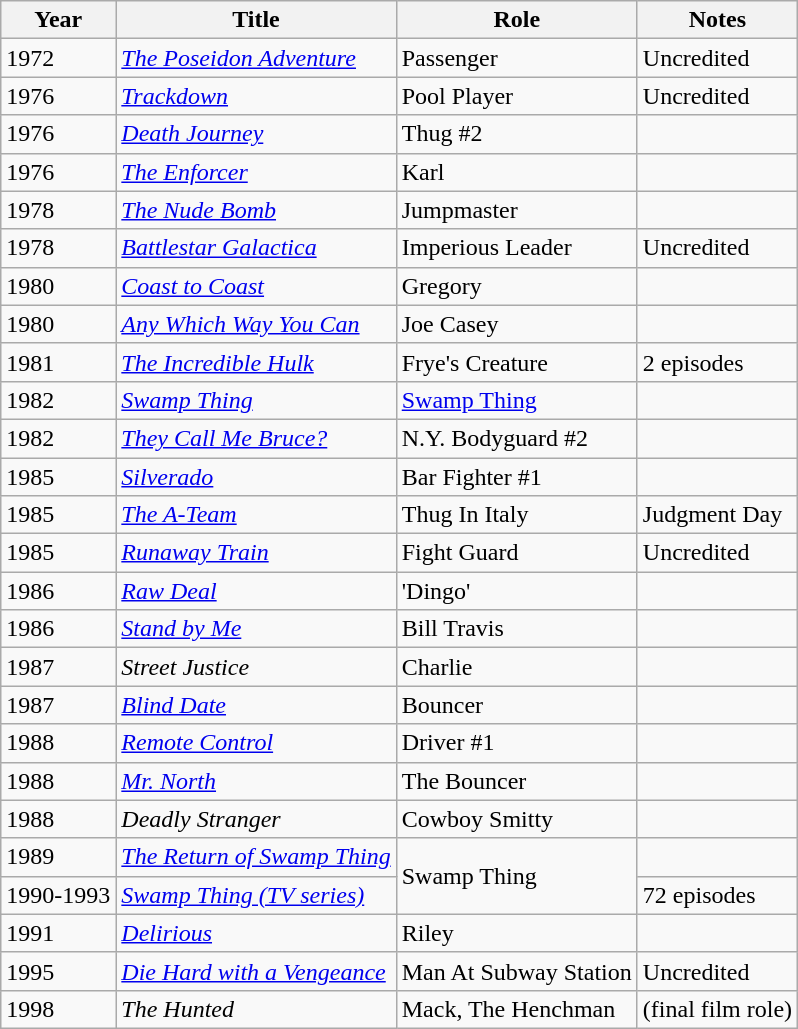<table class="wikitable sortable">
<tr>
<th>Year</th>
<th>Title</th>
<th>Role</th>
<th>Notes</th>
</tr>
<tr>
<td>1972</td>
<td><em><a href='#'>The Poseidon Adventure</a></em></td>
<td>Passenger</td>
<td>Uncredited</td>
</tr>
<tr>
<td>1976</td>
<td><em><a href='#'>Trackdown</a></em></td>
<td>Pool Player</td>
<td>Uncredited</td>
</tr>
<tr>
<td>1976</td>
<td><em><a href='#'>Death Journey</a></em></td>
<td>Thug #2</td>
<td></td>
</tr>
<tr>
<td>1976</td>
<td><em><a href='#'>The Enforcer</a></em></td>
<td>Karl</td>
<td></td>
</tr>
<tr>
<td>1978</td>
<td><em><a href='#'>The Nude Bomb</a></em></td>
<td>Jumpmaster</td>
<td></td>
</tr>
<tr>
<td>1978</td>
<td><em><a href='#'>Battlestar Galactica</a></em></td>
<td>Imperious Leader</td>
<td>Uncredited</td>
</tr>
<tr>
<td>1980</td>
<td><em><a href='#'>Coast to Coast</a></em></td>
<td>Gregory</td>
<td></td>
</tr>
<tr>
<td>1980</td>
<td><em><a href='#'>Any Which Way You Can</a></em></td>
<td>Joe Casey</td>
<td></td>
</tr>
<tr>
<td>1981</td>
<td><em><a href='#'>The Incredible Hulk</a></em></td>
<td>Frye's Creature</td>
<td>2 episodes</td>
</tr>
<tr>
<td>1982</td>
<td><em><a href='#'>Swamp Thing</a></em></td>
<td><a href='#'>Swamp Thing</a></td>
<td></td>
</tr>
<tr>
<td>1982</td>
<td><em><a href='#'>They Call Me Bruce?</a></em></td>
<td>N.Y. Bodyguard #2</td>
<td></td>
</tr>
<tr>
<td>1985</td>
<td><em><a href='#'>Silverado</a></em></td>
<td>Bar Fighter #1</td>
<td></td>
</tr>
<tr>
<td>1985</td>
<td><em><a href='#'>The A-Team</a></em></td>
<td>Thug In Italy</td>
<td>Judgment Day</td>
</tr>
<tr>
<td>1985</td>
<td><em><a href='#'>Runaway Train</a></em></td>
<td>Fight Guard</td>
<td>Uncredited</td>
</tr>
<tr>
<td>1986</td>
<td><em><a href='#'>Raw Deal</a></em></td>
<td>'Dingo'</td>
<td></td>
</tr>
<tr>
<td>1986</td>
<td><em><a href='#'>Stand by Me</a></em></td>
<td>Bill Travis</td>
<td></td>
</tr>
<tr>
<td>1987</td>
<td><em>Street Justice</em></td>
<td>Charlie</td>
<td></td>
</tr>
<tr>
<td>1987</td>
<td><em><a href='#'>Blind Date</a></em></td>
<td>Bouncer</td>
<td></td>
</tr>
<tr>
<td>1988</td>
<td><em><a href='#'>Remote Control</a></em></td>
<td>Driver #1</td>
<td></td>
</tr>
<tr>
<td>1988</td>
<td><em><a href='#'>Mr. North</a></em></td>
<td>The Bouncer</td>
<td></td>
</tr>
<tr>
<td>1988</td>
<td><em>Deadly Stranger</em></td>
<td>Cowboy Smitty</td>
<td></td>
</tr>
<tr>
<td>1989</td>
<td><em><a href='#'>The Return of Swamp Thing</a></em></td>
<td rowspan="2">Swamp Thing</td>
<td></td>
</tr>
<tr>
<td>1990-1993</td>
<td><em><a href='#'>Swamp Thing (TV series)</a></em></td>
<td>72 episodes</td>
</tr>
<tr>
<td>1991</td>
<td><em><a href='#'>Delirious</a></em></td>
<td>Riley</td>
<td></td>
</tr>
<tr>
<td>1995</td>
<td><em><a href='#'>Die Hard with a Vengeance</a></em></td>
<td>Man At Subway Station</td>
<td>Uncredited</td>
</tr>
<tr>
<td>1998</td>
<td><em>The Hunted</em></td>
<td>Mack, The Henchman</td>
<td>(final film role)</td>
</tr>
</table>
